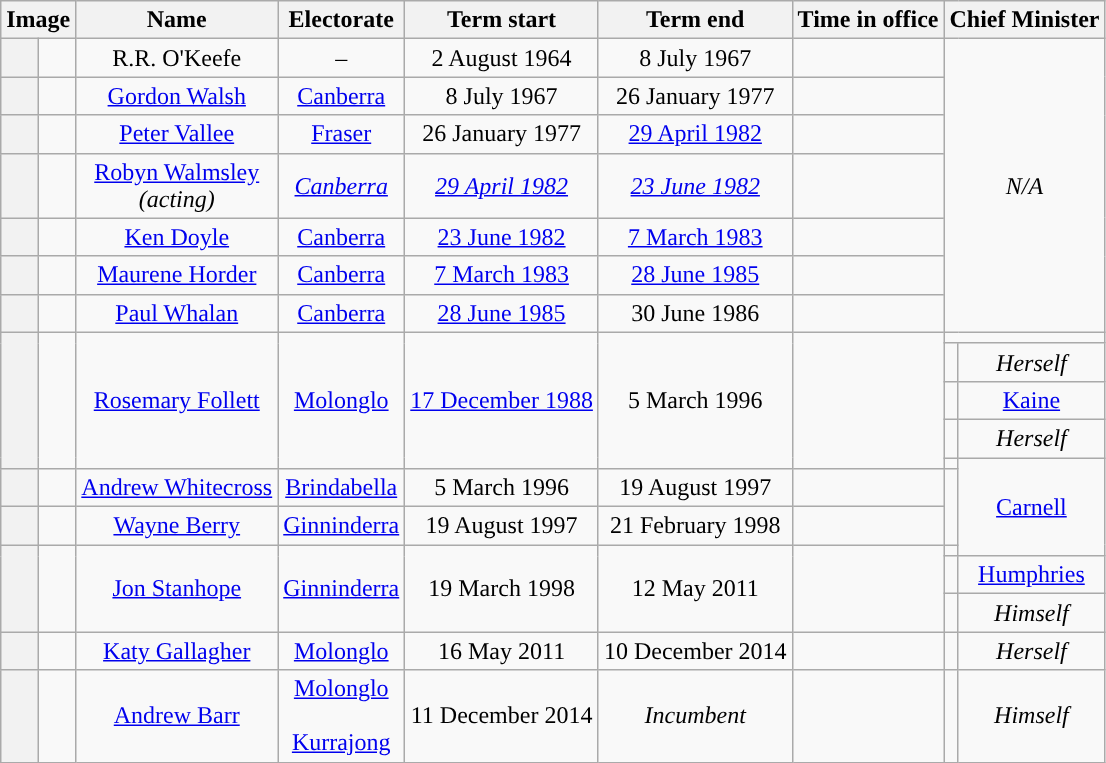<table class="wikitable" style="text-align:center">
<tr>
<th colspan=2>Image</th>
<th>Name<br></th>
<th>Electorate</th>
<th>Term start</th>
<th>Term end</th>
<th>Time in office</th>
<th colspan=2>Chief Minister </th>
</tr>
<tr>
<th style="background:"></th>
<td></td>
<td>R.R. O'Keefe</td>
<td>–</td>
<td>2 August 1964</td>
<td>8 July 1967</td>
<td></td>
<td rowspan=7; colspan=3><em>N/A</em></td>
</tr>
<tr>
<th style="background:"></th>
<td></td>
<td><a href='#'>Gordon Walsh</a><br></td>
<td><a href='#'>Canberra</a><br></td>
<td>8 July 1967</td>
<td>26 January 1977</td>
<td></td>
</tr>
<tr>
<th style="background:"></th>
<td></td>
<td><a href='#'>Peter Vallee</a></td>
<td><a href='#'>Fraser</a></td>
<td>26 January 1977</td>
<td><a href='#'>29 April 1982</a></td>
<td></td>
</tr>
<tr>
<th style="background:"></th>
<td></td>
<td><a href='#'>Robyn Walmsley</a><br><em>(acting)</em><br><em></em></td>
<td><em><a href='#'>Canberra</a></em></td>
<td><em><a href='#'>29 April 1982</a></em></td>
<td><em><a href='#'>23 June 1982</a></em></td>
<td><em></em></td>
</tr>
<tr>
<th style="background:"></th>
<td></td>
<td><a href='#'>Ken Doyle</a></td>
<td><a href='#'>Canberra</a></td>
<td><a href='#'>23 June 1982</a></td>
<td><a href='#'>7 March 1983</a></td>
<td></td>
</tr>
<tr>
<th style="background:"></th>
<td></td>
<td><a href='#'>Maurene Horder</a> <br> </td>
<td><a href='#'>Canberra</a></td>
<td><a href='#'>7 March 1983</a></td>
<td><a href='#'>28 June 1985</a></td>
<td></td>
</tr>
<tr>
<th style="background:"></th>
<td></td>
<td><a href='#'>Paul Whalan</a> <br> </td>
<td><a href='#'>Canberra</a></td>
<td><a href='#'>28 June 1985</a></td>
<td>30 June 1986</td>
<td></td>
</tr>
<tr>
<th rowspan=5; style="background:"></th>
<td rowspan=5></td>
<td rowspan=5><a href='#'>Rosemary Follett</a> <br> </td>
<td rowspan=5><a href='#'>Molonglo</a><br></td>
<td rowspan=5><a href='#'>17 December 1988</a></td>
<td rowspan=5>5 March 1996</td>
<td rowspan=5></td>
<td colspan=2></td>
</tr>
<tr>
<td style="background-color: "></td>
<td><em>Herself</em> </td>
</tr>
<tr>
<td style="background-color: "></td>
<td><a href='#'>Kaine</a> </td>
</tr>
<tr>
<td style="background-color: "></td>
<td><em>Herself</em> </td>
</tr>
<tr>
<td style="background-color: "></td>
<td rowspan=4><a href='#'>Carnell</a> </td>
</tr>
<tr>
<th style="background:"></th>
<td></td>
<td><a href='#'>Andrew Whitecross</a> <br> </td>
<td><a href='#'>Brindabella</a></td>
<td>5 March 1996</td>
<td>19 August 1997</td>
<td></td>
<td rowspan=2; style="background-color: "></td>
</tr>
<tr>
<th style="background:"></th>
<td></td>
<td><a href='#'>Wayne Berry</a> <br> </td>
<td><a href='#'>Ginninderra</a></td>
<td>19 August 1997</td>
<td>21 February 1998</td>
<td></td>
</tr>
<tr>
<th rowspan=3; style="background:"></th>
<td rowspan=3></td>
<td rowspan=3><a href='#'>Jon Stanhope</a> <br> </td>
<td rowspan=3><a href='#'>Ginninderra</a></td>
<td rowspan=3>19 March 1998</td>
<td rowspan=3>12 May 2011</td>
<td rowspan=3></td>
<td style="background-color: "></td>
</tr>
<tr>
<td style="background-color: "></td>
<td><a href='#'>Humphries</a> </td>
</tr>
<tr>
<td style="background-color: "></td>
<td><em>Himself</em> </td>
</tr>
<tr>
<th style="background:"></th>
<td></td>
<td><a href='#'>Katy Gallagher</a> <br> </td>
<td><a href='#'>Molonglo</a></td>
<td>16 May 2011</td>
<td>10 December 2014</td>
<td></td>
<td style="background-color: "></td>
<td><em>Herself</em> </td>
</tr>
<tr>
<th style="background:"></th>
<td></td>
<td><a href='#'>Andrew Barr</a> <br> </td>
<td><a href='#'>Molonglo</a><br><br><a href='#'>Kurrajong</a><br></td>
<td>11 December 2014</td>
<td><em>Incumbent</em></td>
<td></td>
<td style="background-color: "></td>
<td><em>Himself</em> </td>
</tr>
</table>
